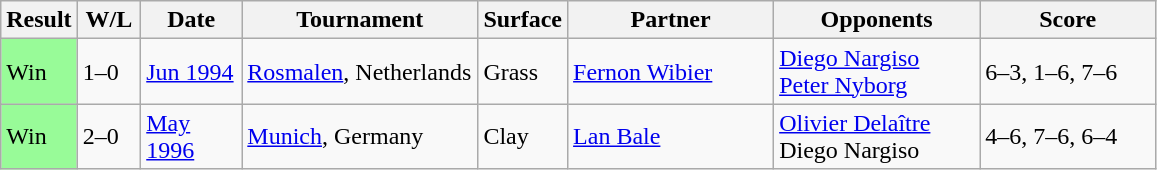<table class="sortable wikitable">
<tr>
<th style="width:40px">Result</th>
<th style="width:35px" class="unsortable">W/L</th>
<th style="width:60px">Date</th>
<th style="width:150px">Tournament</th>
<th style="width:50px">Surface</th>
<th style="width:130px">Partner</th>
<th style="width:130px">Opponents</th>
<th style="width:110px" class="unsortable">Score</th>
</tr>
<tr>
<td style="background:#98fb98;">Win</td>
<td>1–0</td>
<td><a href='#'>Jun 1994</a></td>
<td><a href='#'>Rosmalen</a>, Netherlands</td>
<td>Grass</td>
<td> <a href='#'>Fernon Wibier</a></td>
<td> <a href='#'>Diego Nargiso</a> <br>  <a href='#'>Peter Nyborg</a></td>
<td>6–3, 1–6, 7–6</td>
</tr>
<tr>
<td style="background:#98fb98;">Win</td>
<td>2–0</td>
<td><a href='#'>May 1996</a></td>
<td><a href='#'>Munich</a>, Germany</td>
<td>Clay</td>
<td> <a href='#'>Lan Bale</a></td>
<td> <a href='#'>Olivier Delaître</a> <br>  Diego Nargiso</td>
<td>4–6, 7–6, 6–4</td>
</tr>
</table>
